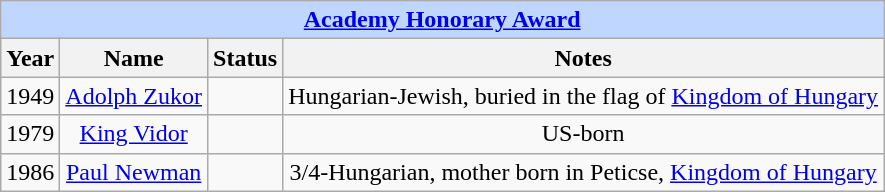<table class="wikitable" style="text-align: center">
<tr style="background:#bfd7ff;">
<td colspan="6" style="text-align:center;"><strong><a href='#'>Academy Honorary Award</a></strong></td>
</tr>
<tr style="background:#ebf5ff;">
<th>Year</th>
<th>Name</th>
<th>Status</th>
<th>Notes</th>
</tr>
<tr>
<td>1949</td>
<td><a href='#'>Adolph Zukor</a></td>
<td></td>
<td>Hungarian-Jewish, buried in the flag of <a href='#'>Kingdom of Hungary</a></td>
</tr>
<tr>
<td>1979</td>
<td><a href='#'>King Vidor</a></td>
<td></td>
<td>US-born</td>
</tr>
<tr>
<td>1986</td>
<td><a href='#'>Paul Newman</a></td>
<td></td>
<td>3/4-Hungarian, mother born in Peticse, <a href='#'>Kingdom of Hungary</a></td>
</tr>
</table>
